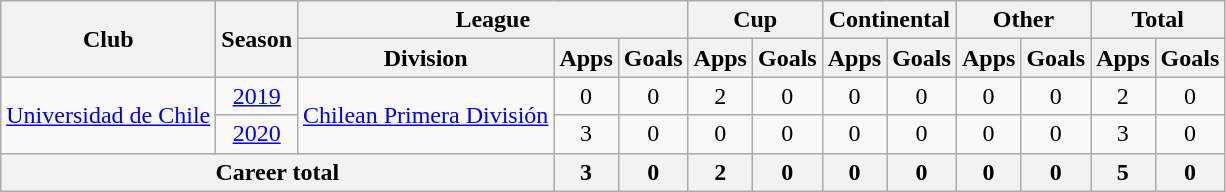<table class="wikitable" style="text-align: center">
<tr>
<th rowspan="2">Club</th>
<th rowspan="2">Season</th>
<th colspan="3">League</th>
<th colspan="2">Cup</th>
<th colspan="2">Continental</th>
<th colspan="2">Other</th>
<th colspan="2">Total</th>
</tr>
<tr>
<th>Division</th>
<th>Apps</th>
<th>Goals</th>
<th>Apps</th>
<th>Goals</th>
<th>Apps</th>
<th>Goals</th>
<th>Apps</th>
<th>Goals</th>
<th>Apps</th>
<th>Goals</th>
</tr>
<tr>
<td rowspan="2"><a href='#'>Universidad de Chile</a></td>
<td><a href='#'>2019</a></td>
<td rowspan="2"><a href='#'>Chilean Primera División</a></td>
<td>0</td>
<td>0</td>
<td>2</td>
<td>0</td>
<td>0</td>
<td>0</td>
<td>0</td>
<td>0</td>
<td>2</td>
<td>0</td>
</tr>
<tr>
<td><a href='#'>2020</a></td>
<td>3</td>
<td>0</td>
<td>0</td>
<td>0</td>
<td>0</td>
<td>0</td>
<td>0</td>
<td>0</td>
<td>3</td>
<td>0</td>
</tr>
<tr>
<th colspan="3"><strong>Career total</strong></th>
<th>3</th>
<th>0</th>
<th>2</th>
<th>0</th>
<th>0</th>
<th>0</th>
<th>0</th>
<th>0</th>
<th>5</th>
<th>0</th>
</tr>
</table>
